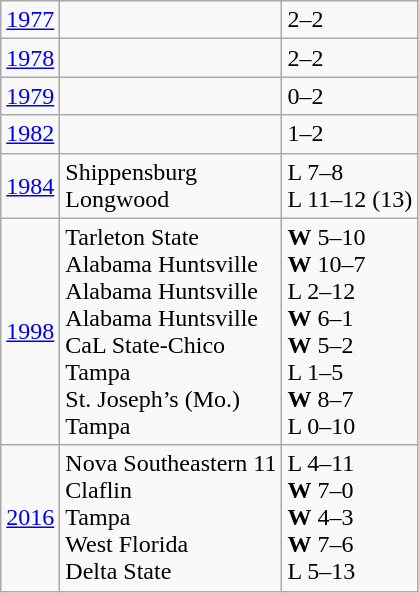<table class="wikitable">
<tr>
<td><a href='#'>1977</a></td>
<td></td>
<td>2–2</td>
</tr>
<tr>
<td><a href='#'>1978</a></td>
<td></td>
<td>2–2</td>
</tr>
<tr>
<td><a href='#'>1979</a></td>
<td></td>
<td>0–2</td>
</tr>
<tr>
<td><a href='#'>1982</a></td>
<td></td>
<td>1–2</td>
</tr>
<tr>
<td><a href='#'>1984</a></td>
<td>Shippensburg<br> Longwood</td>
<td>L 7–8<br>L 11–12 (13)</td>
</tr>
<tr>
<td><a href='#'>1998</a></td>
<td>Tarleton State<br>Alabama Huntsville<br>Alabama Huntsville<br>Alabama Huntsville<br>CaL State-Chico<br>Tampa<br>St. Joseph’s (Mo.)<br>Tampa</td>
<td><strong>W</strong> 5–10<br> <strong>W</strong> 10–7<br>L 2–12<br> <strong>W</strong> 6–1<br> <strong>W</strong> 5–2<br>L 1–5<br> <strong>W</strong> 8–7<br>L 0–10</td>
</tr>
<tr>
<td><a href='#'>2016</a></td>
<td>Nova Southeastern 11<br>Claflin<br>Tampa<br>West Florida<br>Delta State</td>
<td>L 4–11<br><strong>W</strong> 7–0<br><strong>W</strong> 4–3<br><strong>W</strong> 7–6<br>L 5–13</td>
</tr>
</table>
